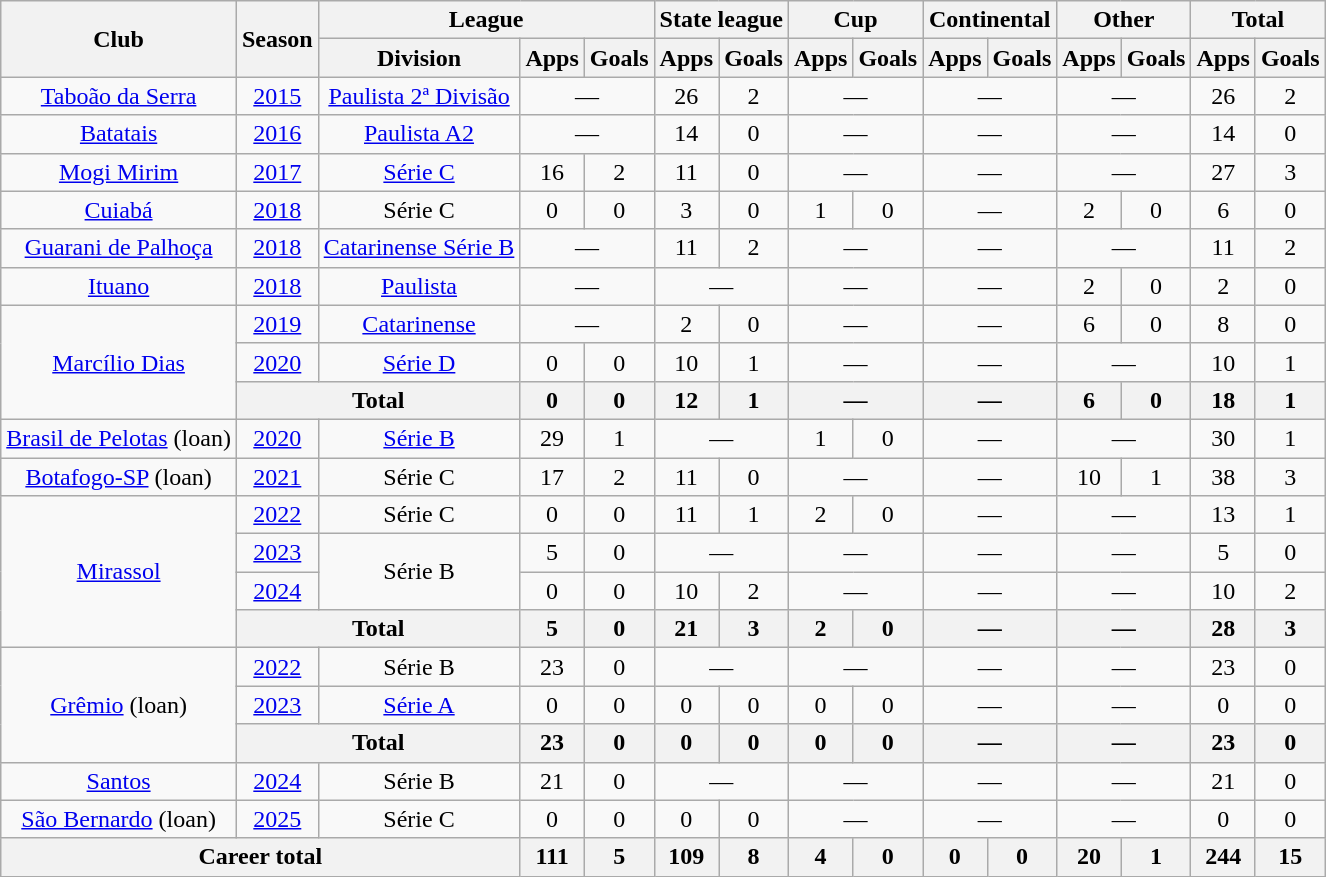<table class="wikitable" style="text-align: center">
<tr>
<th rowspan="2">Club</th>
<th rowspan="2">Season</th>
<th colspan="3">League</th>
<th colspan="2">State league</th>
<th colspan="2">Cup</th>
<th colspan="2">Continental</th>
<th colspan="2">Other</th>
<th colspan="2">Total</th>
</tr>
<tr>
<th>Division</th>
<th>Apps</th>
<th>Goals</th>
<th>Apps</th>
<th>Goals</th>
<th>Apps</th>
<th>Goals</th>
<th>Apps</th>
<th>Goals</th>
<th>Apps</th>
<th>Goals</th>
<th>Apps</th>
<th>Goals</th>
</tr>
<tr>
<td><a href='#'>Taboão da Serra</a></td>
<td><a href='#'>2015</a></td>
<td><a href='#'>Paulista 2ª Divisão</a></td>
<td colspan="2">—</td>
<td>26</td>
<td>2</td>
<td colspan="2">—</td>
<td colspan="2">—</td>
<td colspan="2">—</td>
<td>26</td>
<td>2</td>
</tr>
<tr>
<td><a href='#'>Batatais</a></td>
<td><a href='#'>2016</a></td>
<td><a href='#'>Paulista A2</a></td>
<td colspan="2">—</td>
<td>14</td>
<td>0</td>
<td colspan="2">—</td>
<td colspan="2">—</td>
<td colspan="2">—</td>
<td>14</td>
<td>0</td>
</tr>
<tr>
<td><a href='#'>Mogi Mirim</a></td>
<td><a href='#'>2017</a></td>
<td><a href='#'>Série C</a></td>
<td>16</td>
<td>2</td>
<td>11</td>
<td>0</td>
<td colspan="2">—</td>
<td colspan="2">—</td>
<td colspan="2">—</td>
<td>27</td>
<td>3</td>
</tr>
<tr>
<td><a href='#'>Cuiabá</a></td>
<td><a href='#'>2018</a></td>
<td>Série C</td>
<td>0</td>
<td>0</td>
<td>3</td>
<td>0</td>
<td>1</td>
<td>0</td>
<td colspan="2">—</td>
<td>2</td>
<td>0</td>
<td>6</td>
<td>0</td>
</tr>
<tr>
<td><a href='#'>Guarani de Palhoça</a></td>
<td><a href='#'>2018</a></td>
<td><a href='#'>Catarinense Série B</a></td>
<td colspan="2">—</td>
<td>11</td>
<td>2</td>
<td colspan="2">—</td>
<td colspan="2">—</td>
<td colspan="2">—</td>
<td>11</td>
<td>2</td>
</tr>
<tr>
<td><a href='#'>Ituano</a></td>
<td><a href='#'>2018</a></td>
<td><a href='#'>Paulista</a></td>
<td colspan="2">—</td>
<td colspan="2">—</td>
<td colspan="2">—</td>
<td colspan="2">—</td>
<td>2</td>
<td>0</td>
<td>2</td>
<td>0</td>
</tr>
<tr>
<td rowspan="3"><a href='#'>Marcílio Dias</a></td>
<td><a href='#'>2019</a></td>
<td><a href='#'>Catarinense</a></td>
<td colspan="2">—</td>
<td>2</td>
<td>0</td>
<td colspan="2">—</td>
<td colspan="2">—</td>
<td>6</td>
<td>0</td>
<td>8</td>
<td>0</td>
</tr>
<tr>
<td><a href='#'>2020</a></td>
<td><a href='#'>Série D</a></td>
<td>0</td>
<td>0</td>
<td>10</td>
<td>1</td>
<td colspan="2">—</td>
<td colspan="2">—</td>
<td colspan="2">—</td>
<td>10</td>
<td>1</td>
</tr>
<tr>
<th colspan="2">Total</th>
<th>0</th>
<th>0</th>
<th>12</th>
<th>1</th>
<th colspan="2">—</th>
<th colspan="2">—</th>
<th>6</th>
<th>0</th>
<th>18</th>
<th>1</th>
</tr>
<tr>
<td><a href='#'>Brasil de Pelotas</a> (loan)</td>
<td><a href='#'>2020</a></td>
<td><a href='#'>Série B</a></td>
<td>29</td>
<td>1</td>
<td colspan="2">—</td>
<td>1</td>
<td>0</td>
<td colspan="2">—</td>
<td colspan="2">—</td>
<td>30</td>
<td>1</td>
</tr>
<tr>
<td><a href='#'>Botafogo-SP</a> (loan)</td>
<td><a href='#'>2021</a></td>
<td>Série C</td>
<td>17</td>
<td>2</td>
<td>11</td>
<td>0</td>
<td colspan="2">—</td>
<td colspan="2">—</td>
<td>10</td>
<td>1</td>
<td>38</td>
<td>3</td>
</tr>
<tr>
<td rowspan="4"><a href='#'>Mirassol</a></td>
<td><a href='#'>2022</a></td>
<td>Série C</td>
<td>0</td>
<td>0</td>
<td>11</td>
<td>1</td>
<td>2</td>
<td>0</td>
<td colspan="2">—</td>
<td colspan="2">—</td>
<td>13</td>
<td>1</td>
</tr>
<tr>
<td><a href='#'>2023</a></td>
<td rowspan="2">Série B</td>
<td>5</td>
<td>0</td>
<td colspan="2">—</td>
<td colspan="2">—</td>
<td colspan="2">—</td>
<td colspan="2">—</td>
<td>5</td>
<td>0</td>
</tr>
<tr>
<td><a href='#'>2024</a></td>
<td>0</td>
<td>0</td>
<td>10</td>
<td>2</td>
<td colspan="2">—</td>
<td colspan="2">—</td>
<td colspan="2">—</td>
<td>10</td>
<td>2</td>
</tr>
<tr>
<th colspan="2">Total</th>
<th>5</th>
<th>0</th>
<th>21</th>
<th>3</th>
<th>2</th>
<th>0</th>
<th colspan="2">—</th>
<th colspan="2">—</th>
<th>28</th>
<th>3</th>
</tr>
<tr>
<td rowspan="3"><a href='#'>Grêmio</a> (loan)</td>
<td><a href='#'>2022</a></td>
<td>Série B</td>
<td>23</td>
<td>0</td>
<td colspan="2">—</td>
<td colspan="2">—</td>
<td colspan="2">—</td>
<td colspan="2">—</td>
<td>23</td>
<td>0</td>
</tr>
<tr>
<td><a href='#'>2023</a></td>
<td><a href='#'>Série A</a></td>
<td>0</td>
<td>0</td>
<td>0</td>
<td>0</td>
<td>0</td>
<td>0</td>
<td colspan="2">—</td>
<td colspan="2">—</td>
<td>0</td>
<td>0</td>
</tr>
<tr>
<th colspan="2">Total</th>
<th>23</th>
<th>0</th>
<th>0</th>
<th>0</th>
<th>0</th>
<th>0</th>
<th colspan="2">—</th>
<th colspan="2">—</th>
<th>23</th>
<th>0</th>
</tr>
<tr>
<td><a href='#'>Santos</a></td>
<td><a href='#'>2024</a></td>
<td>Série B</td>
<td>21</td>
<td>0</td>
<td colspan="2">—</td>
<td colspan="2">—</td>
<td colspan="2">—</td>
<td colspan="2">—</td>
<td>21</td>
<td>0</td>
</tr>
<tr>
<td><a href='#'>São Bernardo</a> (loan)</td>
<td><a href='#'>2025</a></td>
<td>Série C</td>
<td>0</td>
<td>0</td>
<td>0</td>
<td>0</td>
<td colspan="2">—</td>
<td colspan="2">—</td>
<td colspan="2">—</td>
<td>0</td>
<td>0</td>
</tr>
<tr>
<th colspan="3"><strong>Career total</strong></th>
<th>111</th>
<th>5</th>
<th>109</th>
<th>8</th>
<th>4</th>
<th>0</th>
<th>0</th>
<th>0</th>
<th>20</th>
<th>1</th>
<th>244</th>
<th>15</th>
</tr>
</table>
